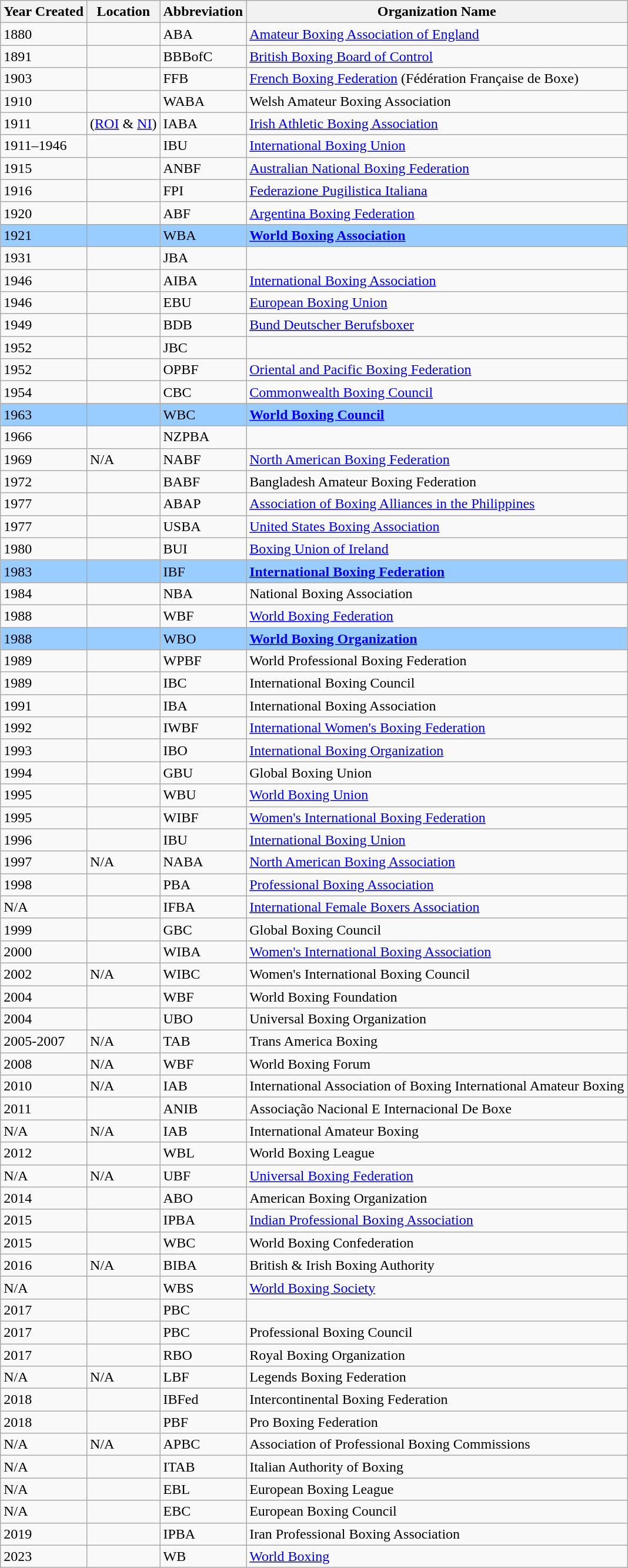<table class="wikitable sortable">
<tr>
<th>Year Created</th>
<th>Location</th>
<th>Abbreviation</th>
<th>Organization Name</th>
</tr>
<tr>
<td>1880</td>
<td></td>
<td>ABA</td>
<td><a href='#'>Amateur Boxing Association of England</a></td>
</tr>
<tr>
<td>1891</td>
<td></td>
<td>BBBofC</td>
<td><a href='#'>British Boxing Board of Control</a></td>
</tr>
<tr>
<td>1903</td>
<td></td>
<td>FFB</td>
<td><a href='#'>French Boxing Federation</a> (Fédération Française de Boxe)</td>
</tr>
<tr>
<td>1910</td>
<td></td>
<td>WABA</td>
<td>Welsh Amateur Boxing Association</td>
</tr>
<tr>
<td>1911</td>
<td> (<a href='#'>ROI</a> & <a href='#'>NI</a>)</td>
<td>IABA</td>
<td><a href='#'>Irish Athletic Boxing Association</a></td>
</tr>
<tr>
<td>1911–1946</td>
<td></td>
<td>IBU</td>
<td><a href='#'>International Boxing Union</a></td>
</tr>
<tr>
<td>1915</td>
<td></td>
<td>ANBF</td>
<td><a href='#'>Australian National Boxing Federation</a></td>
</tr>
<tr>
<td>1916</td>
<td></td>
<td>FPI</td>
<td><a href='#'>Federazione Pugilistica Italiana</a></td>
</tr>
<tr>
<td>1920</td>
<td></td>
<td>ABF</td>
<td><a href='#'>Argentina Boxing Federation</a></td>
</tr>
<tr bgcolor=#9acdff>
<td>1921</td>
<td></td>
<td>WBA</td>
<td><strong><a href='#'>World Boxing Association</a></strong></td>
</tr>
<tr>
<td>1931</td>
<td></td>
<td>JBA</td>
<td></td>
</tr>
<tr>
<td>1946</td>
<td></td>
<td>AIBA</td>
<td><a href='#'>International Boxing Association</a></td>
</tr>
<tr>
<td>1946</td>
<td></td>
<td>EBU</td>
<td><a href='#'>European Boxing Union</a></td>
</tr>
<tr>
<td>1949</td>
<td></td>
<td>BDB</td>
<td><a href='#'>Bund Deutscher Berufsboxer</a></td>
</tr>
<tr>
<td>1952</td>
<td></td>
<td>JBC</td>
<td></td>
</tr>
<tr>
<td>1952</td>
<td></td>
<td>OPBF</td>
<td><a href='#'>Oriental and Pacific Boxing Federation</a></td>
</tr>
<tr>
<td>1954</td>
<td></td>
<td>CBC</td>
<td><a href='#'>Commonwealth Boxing Council</a></td>
</tr>
<tr bgcolor=#9acdff>
<td>1963</td>
<td></td>
<td>WBC</td>
<td><strong><a href='#'>World Boxing Council</a></strong></td>
</tr>
<tr>
<td>1966</td>
<td></td>
<td>NZPBA</td>
<td></td>
</tr>
<tr>
<td>1969</td>
<td>N/A</td>
<td>NABF</td>
<td><a href='#'>North American Boxing Federation</a></td>
</tr>
<tr>
<td>1972</td>
<td></td>
<td>BABF</td>
<td>Bangladesh Amateur Boxing Federation</td>
</tr>
<tr>
<td>1977</td>
<td></td>
<td>ABAP</td>
<td><a href='#'>Association of Boxing Alliances in the Philippines</a></td>
</tr>
<tr>
<td>1977</td>
<td></td>
<td>USBA</td>
<td><a href='#'>United States Boxing Association</a></td>
</tr>
<tr>
<td>1980</td>
<td></td>
<td>BUI</td>
<td><a href='#'>Boxing Union of Ireland</a></td>
</tr>
<tr bgcolor=#9acdff>
<td>1983</td>
<td></td>
<td>IBF</td>
<td><strong><a href='#'>International Boxing Federation</a></strong></td>
</tr>
<tr>
<td>1984</td>
<td></td>
<td>NBA</td>
<td>National Boxing Association</td>
</tr>
<tr>
<td>1988</td>
<td></td>
<td>WBF</td>
<td><a href='#'> World Boxing Federation</a></td>
</tr>
<tr bgcolor=#9acdff>
<td>1988</td>
<td></td>
<td>WBO</td>
<td><strong><a href='#'>World Boxing Organization</a></strong></td>
</tr>
<tr>
<td>1989</td>
<td></td>
<td>WPBF</td>
<td>World Professional Boxing Federation</td>
</tr>
<tr>
<td>1989</td>
<td></td>
<td>IBC</td>
<td>International Boxing Council</td>
</tr>
<tr>
<td>1991</td>
<td></td>
<td>IBA</td>
<td>International Boxing Association</td>
</tr>
<tr>
<td>1992</td>
<td></td>
<td>IWBF</td>
<td><a href='#'>International Women's Boxing Federation</a></td>
</tr>
<tr>
<td>1993</td>
<td></td>
<td>IBO</td>
<td><a href='#'>International Boxing Organization</a></td>
</tr>
<tr>
<td>1994</td>
<td></td>
<td>GBU</td>
<td>Global Boxing Union</td>
</tr>
<tr>
<td>1995</td>
<td></td>
<td>WBU</td>
<td><a href='#'>World Boxing Union</a></td>
</tr>
<tr>
<td>1995</td>
<td></td>
<td>WIBF</td>
<td><a href='#'>Women's International Boxing Federation</a></td>
</tr>
<tr>
<td>1996</td>
<td></td>
<td>IBU</td>
<td><a href='#'>International Boxing Union</a></td>
</tr>
<tr>
<td>1997</td>
<td>N/A</td>
<td>NABA</td>
<td><a href='#'>North American Boxing Association</a></td>
</tr>
<tr>
<td>1998</td>
<td></td>
<td>PBA</td>
<td><a href='#'>Professional Boxing Association</a></td>
</tr>
<tr>
<td>N/A</td>
<td></td>
<td>IFBA</td>
<td><a href='#'>International Female Boxers Association</a></td>
</tr>
<tr>
<td>1999</td>
<td></td>
<td>GBC</td>
<td>Global Boxing Council</td>
</tr>
<tr>
<td>2000</td>
<td></td>
<td>WIBA</td>
<td><a href='#'>Women's International Boxing Association</a></td>
</tr>
<tr>
<td>2002</td>
<td>N/A</td>
<td>WIBC</td>
<td>Women's International Boxing Council</td>
</tr>
<tr>
<td>2004</td>
<td></td>
<td>WBF</td>
<td>World Boxing Foundation</td>
</tr>
<tr>
<td>2004</td>
<td></td>
<td>UBO</td>
<td>Universal Boxing Organization</td>
</tr>
<tr>
<td>2005-2007</td>
<td>N/A</td>
<td>TAB</td>
<td>Trans America Boxing</td>
</tr>
<tr>
<td>2008</td>
<td>N/A</td>
<td>WBF</td>
<td>World Boxing Forum</td>
</tr>
<tr>
<td>2010</td>
<td>N/A</td>
<td>IAB</td>
<td>International Association of Boxing International Amateur Boxing</td>
</tr>
<tr>
<td>2011</td>
<td></td>
<td>ANIB</td>
<td>Associação Nacional E Internacional De Boxe</td>
</tr>
<tr>
<td>N/A</td>
<td>N/A</td>
<td>IAB</td>
<td>International Amateur Boxing</td>
</tr>
<tr>
<td>2012</td>
<td></td>
<td>WBL</td>
<td>World Boxing League</td>
</tr>
<tr>
<td>N/A</td>
<td>N/A</td>
<td>UBF</td>
<td><a href='#'>Universal Boxing Federation</a></td>
</tr>
<tr>
<td>2014</td>
<td></td>
<td>ABO</td>
<td>American Boxing Organization</td>
</tr>
<tr>
<td>2015</td>
<td></td>
<td>IPBA</td>
<td><a href='#'>Indian Professional Boxing Association</a></td>
</tr>
<tr>
<td>2015</td>
<td></td>
<td>WBC</td>
<td>World Boxing Confederation</td>
</tr>
<tr>
<td>2016</td>
<td>N/A</td>
<td>BIBA</td>
<td>British & Irish Boxing Authority</td>
</tr>
<tr>
<td>N/A</td>
<td></td>
<td>WBS</td>
<td><a href='#'>World Boxing Society</a></td>
</tr>
<tr>
<td>2017</td>
<td></td>
<td>PBC</td>
<td></td>
</tr>
<tr>
<td>2017</td>
<td></td>
<td>PBC</td>
<td>Professional Boxing Council</td>
</tr>
<tr>
<td>2017</td>
<td></td>
<td>RBO</td>
<td>Royal Boxing Organization</td>
</tr>
<tr>
<td>N/A</td>
<td>N/A</td>
<td>LBF</td>
<td>Legends Boxing Federation</td>
</tr>
<tr>
<td>2018</td>
<td></td>
<td>IBFed</td>
<td>Intercontinental Boxing Federation</td>
</tr>
<tr>
<td>2018</td>
<td></td>
<td>PBF</td>
<td>Pro Boxing Federation</td>
</tr>
<tr>
<td>N/A</td>
<td>N/A</td>
<td>APBC</td>
<td>Association of Professional Boxing Commissions</td>
</tr>
<tr>
<td>N/A</td>
<td></td>
<td>ITAB</td>
<td>Italian Authority of Boxing</td>
</tr>
<tr>
<td>N/A</td>
<td></td>
<td>EBL</td>
<td>European Boxing League</td>
</tr>
<tr>
<td>N/A</td>
<td></td>
<td>EBC</td>
<td>European Boxing Council</td>
</tr>
<tr>
<td>2019</td>
<td></td>
<td>IPBA</td>
<td>Iran Professional Boxing Association</td>
</tr>
<tr>
<td>2023</td>
<td></td>
<td>WB</td>
<td><a href='#'>World Boxing</a></td>
</tr>
</table>
